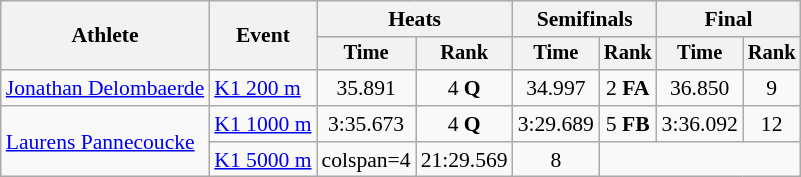<table class="wikitable" style="font-size:90%">
<tr>
<th rowspan=2>Athlete</th>
<th rowspan=2>Event</th>
<th colspan=2>Heats</th>
<th colspan=2>Semifinals</th>
<th colspan=2>Final</th>
</tr>
<tr style="font-size:95%">
<th>Time</th>
<th>Rank</th>
<th>Time</th>
<th>Rank</th>
<th>Time</th>
<th>Rank</th>
</tr>
<tr align=center>
<td align=left><a href='#'>Jonathan Delombaerde</a></td>
<td align=left><a href='#'>K1 200 m</a></td>
<td>35.891</td>
<td>4 <strong>Q</strong></td>
<td>34.997</td>
<td>2 <strong>FA</strong></td>
<td>36.850</td>
<td>9</td>
</tr>
<tr align=center>
<td align=left rowspan=2><a href='#'>Laurens Pannecoucke</a></td>
<td align=left><a href='#'>K1 1000 m</a></td>
<td>3:35.673</td>
<td>4 <strong>Q</strong></td>
<td>3:29.689</td>
<td>5 <strong>FB</strong></td>
<td>3:36.092</td>
<td>12</td>
</tr>
<tr align=center>
<td align=left><a href='#'>K1 5000 m</a></td>
<td>colspan=4 </td>
<td>21:29.569</td>
<td>8</td>
</tr>
</table>
